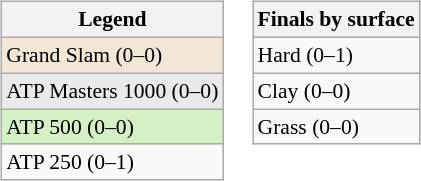<table>
<tr valign="top">
<td><br><table class="wikitable" style=font-size:90%>
<tr>
<th>Legend</th>
</tr>
<tr style="background:#f3e6d7;">
<td>Grand Slam (0–0)</td>
</tr>
<tr style="background:#e9e9e9;">
<td>ATP Masters 1000 (0–0)</td>
</tr>
<tr style="background:#d4f1c5;">
<td>ATP 500 (0–0)</td>
</tr>
<tr>
<td>ATP 250 (0–1)</td>
</tr>
</table>
</td>
<td><br><table class="wikitable" style=font-size:90%>
<tr>
<th>Finals by surface</th>
</tr>
<tr>
<td>Hard (0–1)</td>
</tr>
<tr>
<td>Clay (0–0)</td>
</tr>
<tr>
<td>Grass (0–0)</td>
</tr>
</table>
</td>
</tr>
</table>
